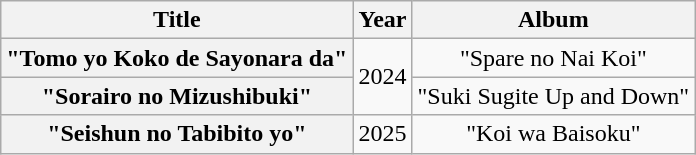<table class="wikitable plainrowheaders" style="text-align:center">
<tr>
<th scope="col">Title</th>
<th scope="col">Year</th>
<th scope="col">Album</th>
</tr>
<tr>
<th scope="row">"Tomo yo Koko de Sayonara da"</th>
<td rowspan="2">2024</td>
<td>"Spare no Nai Koi"</td>
</tr>
<tr>
<th scope="row">"Sorairo no Mizushibuki"</th>
<td>"Suki Sugite Up and Down"</td>
</tr>
<tr>
<th scope="row">"Seishun no Tabibito yo"</th>
<td>2025</td>
<td>"Koi wa Baisoku"</td>
</tr>
</table>
